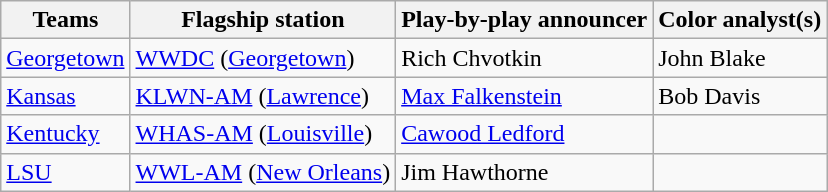<table class="wikitable">
<tr>
<th>Teams</th>
<th>Flagship station</th>
<th>Play-by-play announcer</th>
<th>Color analyst(s)</th>
</tr>
<tr>
<td><a href='#'>Georgetown</a></td>
<td><a href='#'>WWDC</a> (<a href='#'>Georgetown</a>)</td>
<td>Rich Chvotkin</td>
<td>John Blake</td>
</tr>
<tr>
<td><a href='#'>Kansas</a></td>
<td><a href='#'>KLWN-AM</a> (<a href='#'>Lawrence</a>)</td>
<td><a href='#'>Max Falkenstein</a></td>
<td>Bob Davis</td>
</tr>
<tr>
<td><a href='#'>Kentucky</a></td>
<td><a href='#'>WHAS-AM</a> (<a href='#'>Louisville</a>)</td>
<td><a href='#'>Cawood Ledford</a></td>
<td></td>
</tr>
<tr>
<td><a href='#'>LSU</a></td>
<td><a href='#'>WWL-AM</a> (<a href='#'>New Orleans</a>)</td>
<td>Jim Hawthorne</td>
<td></td>
</tr>
</table>
